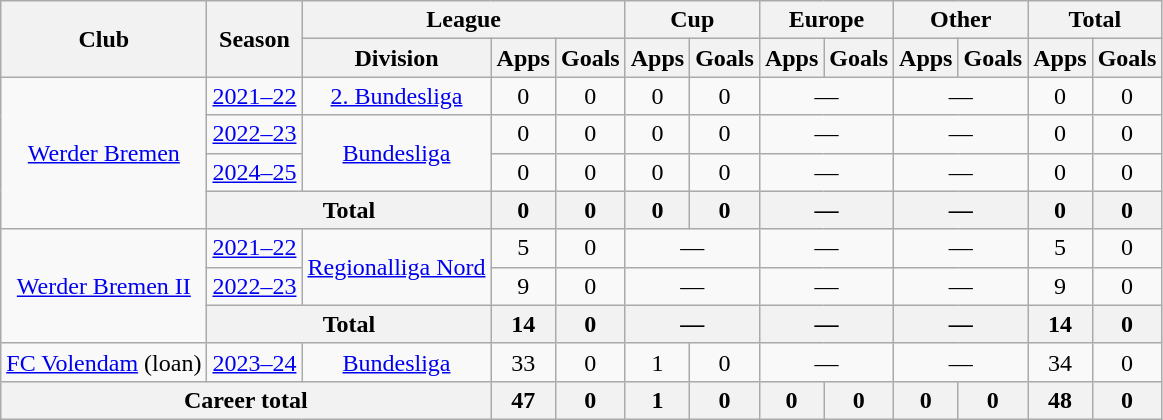<table class="wikitable" style="text-align:center">
<tr>
<th rowspan="2">Club</th>
<th rowspan="2">Season</th>
<th colspan="3">League</th>
<th colspan="2">Cup</th>
<th colspan="2">Europe</th>
<th colspan="2">Other</th>
<th colspan="2">Total</th>
</tr>
<tr>
<th>Division</th>
<th>Apps</th>
<th>Goals</th>
<th>Apps</th>
<th>Goals</th>
<th>Apps</th>
<th>Goals</th>
<th>Apps</th>
<th>Goals</th>
<th>Apps</th>
<th>Goals</th>
</tr>
<tr>
<td rowspan="4"><a href='#'>Werder Bremen</a></td>
<td><a href='#'>2021–22</a></td>
<td><a href='#'>2. Bundesliga</a></td>
<td>0</td>
<td>0</td>
<td>0</td>
<td>0</td>
<td colspan="2">—</td>
<td colspan="2">—</td>
<td>0</td>
<td>0</td>
</tr>
<tr>
<td><a href='#'>2022–23</a></td>
<td rowspan="2"><a href='#'>Bundesliga</a></td>
<td>0</td>
<td>0</td>
<td>0</td>
<td>0</td>
<td colspan="2">—</td>
<td colspan="2">—</td>
<td>0</td>
<td>0</td>
</tr>
<tr>
<td><a href='#'>2024–25</a></td>
<td>0</td>
<td>0</td>
<td>0</td>
<td>0</td>
<td colspan="2">—</td>
<td colspan="2">—</td>
<td>0</td>
<td>0</td>
</tr>
<tr>
<th colspan="2">Total</th>
<th>0</th>
<th>0</th>
<th>0</th>
<th>0</th>
<th colspan="2">—</th>
<th colspan="2">—</th>
<th>0</th>
<th>0</th>
</tr>
<tr>
<td rowspan="3"><a href='#'>Werder Bremen II</a></td>
<td><a href='#'>2021–22</a></td>
<td rowspan="2"><a href='#'>Regionalliga Nord</a></td>
<td>5</td>
<td>0</td>
<td colspan="2">—</td>
<td colspan="2">—</td>
<td colspan="2">—</td>
<td>5</td>
<td>0</td>
</tr>
<tr>
<td><a href='#'>2022–23</a></td>
<td>9</td>
<td>0</td>
<td colspan="2">—</td>
<td colspan="2">—</td>
<td colspan="2">—</td>
<td>9</td>
<td>0</td>
</tr>
<tr>
<th colspan="2">Total</th>
<th>14</th>
<th>0</th>
<th colspan="2">—</th>
<th colspan="2">—</th>
<th colspan="2">—</th>
<th>14</th>
<th>0</th>
</tr>
<tr>
<td><a href='#'>FC Volendam</a> (loan)</td>
<td><a href='#'>2023–24</a></td>
<td><a href='#'>Bundesliga</a></td>
<td>33</td>
<td>0</td>
<td>1</td>
<td>0</td>
<td colspan="2">—</td>
<td colspan="2">—</td>
<td>34</td>
<td>0</td>
</tr>
<tr>
<th colspan="3">Career total</th>
<th>47</th>
<th>0</th>
<th>1</th>
<th>0</th>
<th>0</th>
<th>0</th>
<th>0</th>
<th>0</th>
<th>48</th>
<th>0</th>
</tr>
</table>
